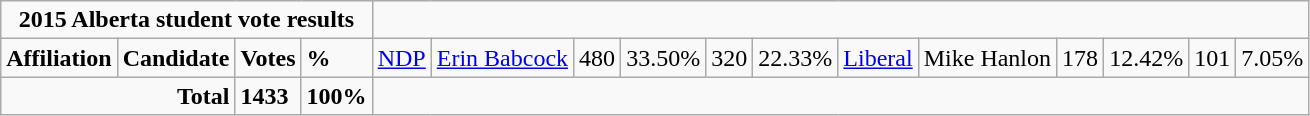<table class="wikitable">
<tr>
<td colspan="5" align=center><strong>2015 Alberta student vote results</strong></td>
</tr>
<tr>
<td colspan="2"><strong>Affiliation</strong></td>
<td><strong>Candidate</strong></td>
<td><strong>Votes</strong></td>
<td><strong>%</strong><br></td>
<td><a href='#'>NDP</a></td>
<td><a href='#'>Erin Babcock</a></td>
<td>480</td>
<td>33.50%<br></td>
<td>320</td>
<td>22.33%<br>
</td>
<td><a href='#'>Liberal</a></td>
<td>Mike Hanlon</td>
<td>178</td>
<td>12.42%<br>
</td>
<td>101</td>
<td>7.05%</td>
</tr>
<tr>
<td colspan="3" align="right"><strong>Total</strong></td>
<td><strong>1433</strong></td>
<td><strong>100%</strong></td>
</tr>
</table>
